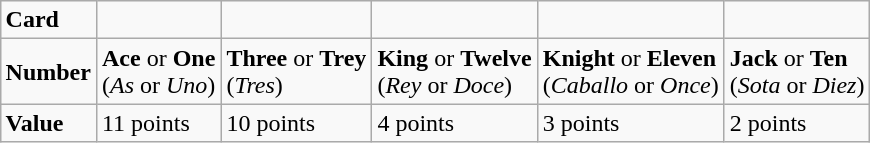<table class="wikitable" style="margin:1em auto;">
<tr>
<td><strong>Card</strong></td>
<td></td>
<td></td>
<td></td>
<td></td>
<td></td>
</tr>
<tr>
<td><strong>Number</strong></td>
<td><strong>Ace</strong> or <strong>One</strong><br>(<em>As</em> or <em>Uno</em>)</td>
<td><strong>Three</strong> or <strong>Trey</strong><br>(<em>Tres</em>)</td>
<td><strong>King</strong> or <strong>Twelve</strong><br>(<em>Rey</em> or <em>Doce</em>)</td>
<td><strong>Knight</strong> or <strong>Eleven</strong><br>(<em>Caballo</em> or <em>Once</em>)</td>
<td><strong>Jack</strong> or <strong>Ten</strong><br>(<em>Sota</em> or <em>Diez</em>)</td>
</tr>
<tr>
<td><strong>Value</strong></td>
<td>11 points</td>
<td>10 points</td>
<td>4 points</td>
<td>3 points</td>
<td>2 points</td>
</tr>
</table>
